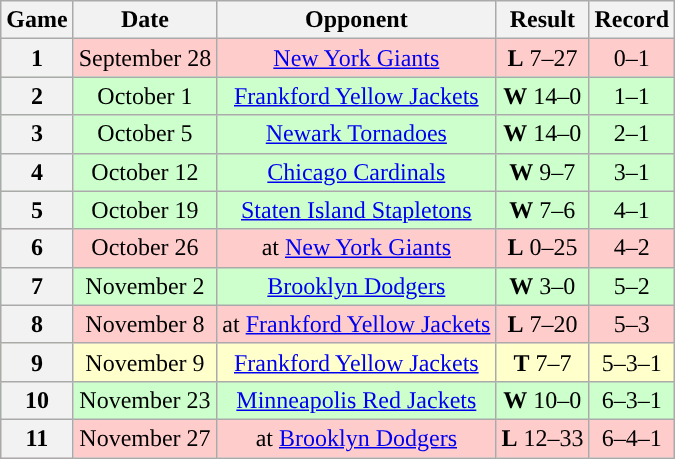<table class="wikitable" style="text-align:center">
<tr>
<th>Game</th>
<th>Date</th>
<th>Opponent</th>
<th>Result</th>
<th>Record</th>
</tr>
<tr style="background:#fcc">
<th>1</th>
<td>September 28</td>
<td><a href='#'>New York Giants</a></td>
<td><strong>L</strong> 7–27</td>
<td>0–1</td>
</tr>
<tr style="background:#cfc">
<th>2</th>
<td>October 1</td>
<td><a href='#'>Frankford Yellow Jackets</a></td>
<td><strong>W</strong> 14–0</td>
<td>1–1</td>
</tr>
<tr style="background:#cfc">
<th>3</th>
<td>October 5</td>
<td><a href='#'>Newark Tornadoes</a></td>
<td><strong>W</strong> 14–0</td>
<td>2–1</td>
</tr>
<tr style="background:#cfc">
<th>4</th>
<td>October 12</td>
<td><a href='#'>Chicago Cardinals</a></td>
<td><strong>W</strong> 9–7</td>
<td>3–1</td>
</tr>
<tr style="background:#cfc">
<th>5</th>
<td>October 19</td>
<td><a href='#'>Staten Island Stapletons</a></td>
<td><strong>W</strong> 7–6</td>
<td>4–1</td>
</tr>
<tr style="background:#fcc">
<th>6</th>
<td>October 26</td>
<td>at <a href='#'>New York Giants</a></td>
<td><strong>L</strong> 0–25</td>
<td>4–2</td>
</tr>
<tr style="background:#cfc">
<th>7</th>
<td>November 2</td>
<td><a href='#'>Brooklyn Dodgers</a></td>
<td><strong>W</strong> 3–0</td>
<td>5–2</td>
</tr>
<tr style="background:#fcc">
<th>8</th>
<td>November 8</td>
<td>at <a href='#'>Frankford Yellow Jackets</a></td>
<td><strong>L</strong> 7–20</td>
<td>5–3</td>
</tr>
<tr style="background:#ffc">
<th>9</th>
<td>November 9</td>
<td><a href='#'>Frankford Yellow Jackets</a></td>
<td><strong>T</strong> 7–7</td>
<td>5–3–1</td>
</tr>
<tr style="background:#cfc">
<th>10</th>
<td>November 23</td>
<td><a href='#'>Minneapolis Red Jackets</a></td>
<td><strong>W</strong> 10–0</td>
<td>6–3–1</td>
</tr>
<tr style="background:#fcc">
<th>11</th>
<td>November 27</td>
<td>at <a href='#'>Brooklyn Dodgers</a></td>
<td><strong>L</strong> 12–33</td>
<td>6–4–1</td>
</tr>
</table>
